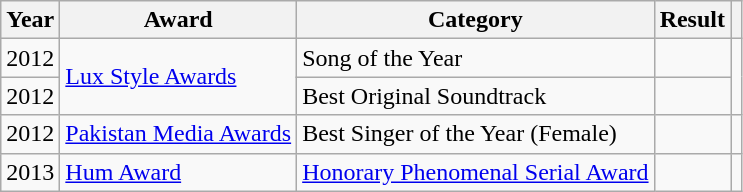<table class="wikitable">
<tr>
<th>Year</th>
<th>Award</th>
<th>Category</th>
<th>Result</th>
<th></th>
</tr>
<tr>
<td>2012</td>
<td rowspan="2"><a href='#'>Lux Style Awards</a></td>
<td>Song of the Year</td>
<td></td>
<td rowspan="2"></td>
</tr>
<tr>
<td>2012</td>
<td>Best Original Soundtrack</td>
<td></td>
</tr>
<tr>
<td>2012</td>
<td><a href='#'>Pakistan Media Awards</a></td>
<td>Best Singer of the Year (Female)</td>
<td></td>
<td></td>
</tr>
<tr>
<td>2013</td>
<td><a href='#'>Hum Award</a></td>
<td><a href='#'>Honorary Phenomenal Serial Award</a></td>
<td></td>
<td></td>
</tr>
</table>
